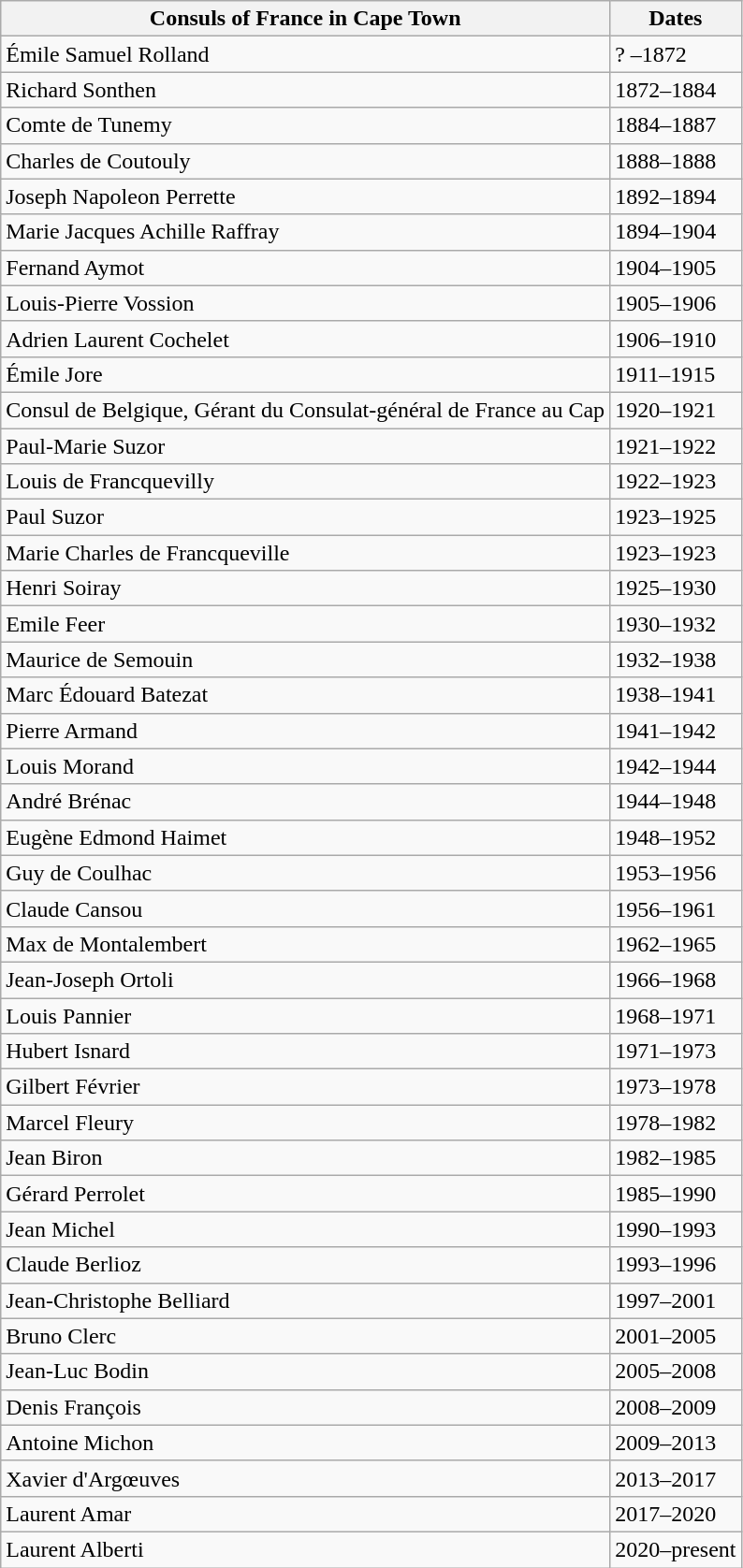<table class="wikitable sortable">
<tr>
<th>Consuls of France in Cape Town</th>
<th>Dates</th>
</tr>
<tr>
<td>Émile Samuel Rolland</td>
<td>? –1872</td>
</tr>
<tr>
<td>Richard Sonthen</td>
<td>1872–1884</td>
</tr>
<tr>
<td>Comte de Tunemy</td>
<td>1884–1887</td>
</tr>
<tr>
<td>Charles de Coutouly</td>
<td>1888–1888</td>
</tr>
<tr>
<td>Joseph Napoleon Perrette</td>
<td>1892–1894</td>
</tr>
<tr>
<td>Marie Jacques Achille Raffray</td>
<td>1894–1904</td>
</tr>
<tr>
<td>Fernand Aymot</td>
<td>1904–1905</td>
</tr>
<tr>
<td>Louis-Pierre Vossion</td>
<td>1905–1906</td>
</tr>
<tr>
<td>Adrien Laurent Cochelet</td>
<td>1906–1910</td>
</tr>
<tr>
<td>Émile Jore</td>
<td>1911–1915</td>
</tr>
<tr>
<td>Consul de Belgique, Gérant du Consulat-général de France au Cap</td>
<td>1920–1921</td>
</tr>
<tr>
<td>Paul-Marie Suzor</td>
<td>1921–1922</td>
</tr>
<tr>
<td>Louis de Francquevilly</td>
<td>1922–1923</td>
</tr>
<tr>
<td>Paul Suzor</td>
<td>1923–1925</td>
</tr>
<tr>
<td>Marie Charles de Francqueville</td>
<td>1923–1923</td>
</tr>
<tr>
<td>Henri Soiray</td>
<td>1925–1930</td>
</tr>
<tr>
<td>Emile Feer</td>
<td>1930–1932</td>
</tr>
<tr>
<td>Maurice de Semouin</td>
<td>1932–1938</td>
</tr>
<tr>
<td>Marc Édouard Batezat</td>
<td>1938–1941</td>
</tr>
<tr>
<td>Pierre Armand</td>
<td>1941–1942</td>
</tr>
<tr>
<td>Louis Morand</td>
<td>1942–1944</td>
</tr>
<tr>
<td>André Brénac</td>
<td>1944–1948</td>
</tr>
<tr>
<td>Eugène Edmond Haimet</td>
<td>1948–1952</td>
</tr>
<tr>
<td>Guy de Coulhac</td>
<td>1953–1956</td>
</tr>
<tr>
<td>Claude Cansou</td>
<td>1956–1961</td>
</tr>
<tr>
<td>Max de Montalembert</td>
<td>1962–1965</td>
</tr>
<tr>
<td>Jean-Joseph Ortoli</td>
<td>1966–1968</td>
</tr>
<tr>
<td>Louis Pannier</td>
<td>1968–1971</td>
</tr>
<tr>
<td>Hubert Isnard</td>
<td>1971–1973</td>
</tr>
<tr>
<td>Gilbert Février</td>
<td>1973–1978</td>
</tr>
<tr>
<td>Marcel Fleury</td>
<td>1978–1982</td>
</tr>
<tr>
<td>Jean Biron</td>
<td>1982–1985</td>
</tr>
<tr>
<td>Gérard Perrolet</td>
<td>1985–1990</td>
</tr>
<tr>
<td>Jean Michel</td>
<td>1990–1993</td>
</tr>
<tr>
<td>Claude Berlioz</td>
<td>1993–1996</td>
</tr>
<tr>
<td>Jean-Christophe Belliard</td>
<td>1997–2001</td>
</tr>
<tr>
<td>Bruno Clerc</td>
<td>2001–2005</td>
</tr>
<tr>
<td>Jean-Luc Bodin</td>
<td>2005–2008</td>
</tr>
<tr>
<td>Denis François</td>
<td>2008–2009</td>
</tr>
<tr>
<td>Antoine Michon</td>
<td>2009–2013</td>
</tr>
<tr>
<td>Xavier d'Argœuves</td>
<td>2013–2017</td>
</tr>
<tr>
<td>Laurent Amar</td>
<td>2017–2020</td>
</tr>
<tr>
<td>Laurent Alberti</td>
<td>2020–present</td>
</tr>
</table>
